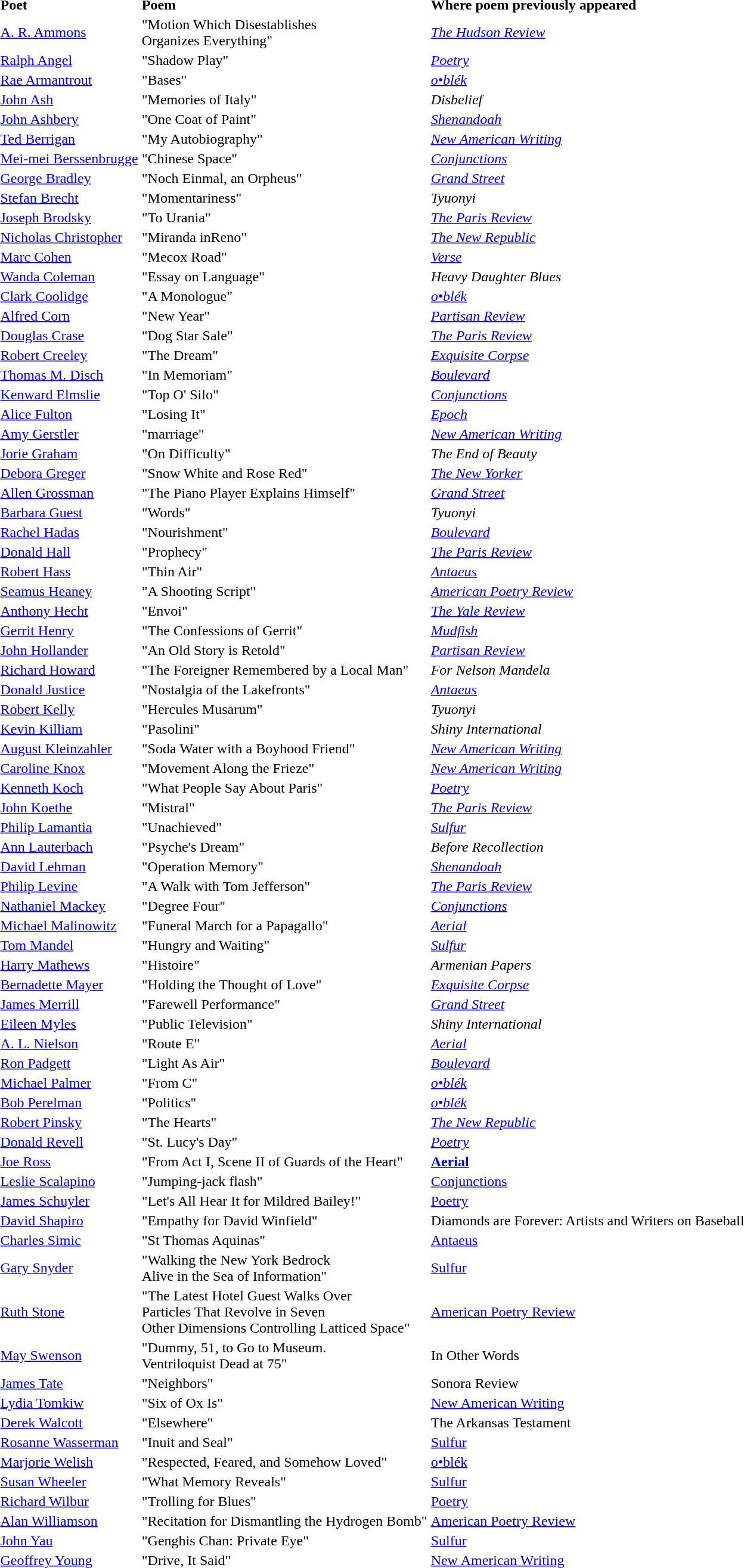<table>
<tr>
<td><strong>Poet</strong></td>
<td><strong>Poem</strong></td>
<td><strong>Where poem previously appeared</strong></td>
</tr>
<tr>
<td><a href='#'>A. R. Ammons</a></td>
<td>"Motion Which Disestablishes<br> Organizes Everything"</td>
<td><em><a href='#'>The Hudson Review</a></em></td>
</tr>
<tr>
<td><a href='#'>Ralph Angel</a></td>
<td>"Shadow Play"</td>
<td><em><a href='#'>Poetry</a></em></td>
</tr>
<tr>
<td><a href='#'>Rae Armantrout</a></td>
<td>"Bases"</td>
<td><em><a href='#'>o•blék</a></em></td>
</tr>
<tr>
<td><a href='#'>John Ash</a></td>
<td>"Memories of Italy"</td>
<td><em>Disbelief</em></td>
</tr>
<tr>
<td><a href='#'>John Ashbery</a></td>
<td>"One Coat of Paint"</td>
<td><em><a href='#'>Shenandoah</a></em></td>
</tr>
<tr>
<td><a href='#'>Ted Berrigan</a></td>
<td>"My Autobiography"</td>
<td><em><a href='#'>New American Writing</a></em></td>
</tr>
<tr>
<td><a href='#'>Mei-mei Berssenbrugge</a></td>
<td>"Chinese Space"</td>
<td><em><a href='#'>Conjunctions</a></em></td>
</tr>
<tr>
<td><a href='#'>George Bradley</a></td>
<td>"Noch Einmal, an Orpheus"</td>
<td><em><a href='#'>Grand Street</a></em></td>
</tr>
<tr>
<td><a href='#'>Stefan Brecht</a></td>
<td>"Momentariness"</td>
<td><em>Tyuonyi</em></td>
</tr>
<tr>
<td><a href='#'>Joseph Brodsky</a></td>
<td>"To Urania"</td>
<td><em><a href='#'>The Paris Review</a></em></td>
</tr>
<tr>
<td><a href='#'>Nicholas Christopher</a></td>
<td>"Miranda inReno"</td>
<td><em><a href='#'>The New Republic</a></em></td>
</tr>
<tr>
<td><a href='#'>Marc Cohen</a></td>
<td>"Mecox Road"</td>
<td><em><a href='#'>Verse</a></em></td>
</tr>
<tr>
<td><a href='#'>Wanda Coleman</a></td>
<td>"Essay on Language"</td>
<td><em>Heavy Daughter Blues</em></td>
</tr>
<tr>
<td><a href='#'>Clark Coolidge</a></td>
<td>"A Monologue"</td>
<td><em><a href='#'>o•blék</a></em></td>
</tr>
<tr>
<td><a href='#'>Alfred Corn</a></td>
<td>"New Year"</td>
<td><em><a href='#'>Partisan Review</a></em></td>
</tr>
<tr>
<td><a href='#'>Douglas Crase</a></td>
<td>"Dog Star Sale"</td>
<td><em><a href='#'>The Paris Review</a></em></td>
</tr>
<tr>
<td><a href='#'>Robert Creeley</a></td>
<td>"The Dream"</td>
<td><em><a href='#'>Exquisite Corpse</a></em></td>
</tr>
<tr>
<td><a href='#'>Thomas M. Disch</a></td>
<td>"In Memoriam"</td>
<td><em><a href='#'>Boulevard</a></em></td>
</tr>
<tr>
<td><a href='#'>Kenward Elmslie</a></td>
<td>"Top O' Silo"</td>
<td><em><a href='#'>Conjunctions</a></em></td>
</tr>
<tr>
<td><a href='#'>Alice Fulton</a></td>
<td>"Losing It"</td>
<td><em><a href='#'>Epoch</a></em></td>
</tr>
<tr>
<td><a href='#'>Amy Gerstler</a></td>
<td>"marriage"</td>
<td><em><a href='#'>New American Writing</a></em></td>
</tr>
<tr>
<td><a href='#'>Jorie Graham</a></td>
<td>"On Difficulty"</td>
<td><em>The End of Beauty</em></td>
</tr>
<tr>
<td><a href='#'>Debora Greger</a></td>
<td>"Snow White and Rose Red"</td>
<td><em><a href='#'>The New Yorker</a></em></td>
</tr>
<tr>
<td><a href='#'>Allen Grossman</a></td>
<td>"The Piano Player Explains Himself"</td>
<td><em><a href='#'>Grand Street</a></em></td>
</tr>
<tr>
<td><a href='#'>Barbara Guest</a></td>
<td>"Words"</td>
<td><em>Tyuonyi</em></td>
</tr>
<tr>
<td><a href='#'>Rachel Hadas</a></td>
<td>"Nourishment"</td>
<td><em><a href='#'>Boulevard</a></em></td>
</tr>
<tr>
<td><a href='#'>Donald Hall</a></td>
<td>"Prophecy"</td>
<td><em><a href='#'>The Paris Review</a></em></td>
</tr>
<tr>
<td><a href='#'>Robert Hass</a></td>
<td>"Thin Air"</td>
<td><em><a href='#'>Antaeus</a></em></td>
</tr>
<tr>
<td><a href='#'>Seamus Heaney</a></td>
<td>"A Shooting Script"</td>
<td><em><a href='#'>American Poetry Review</a></em></td>
</tr>
<tr>
<td><a href='#'>Anthony Hecht</a></td>
<td>"Envoi"</td>
<td><em><a href='#'>The Yale Review</a></em></td>
</tr>
<tr>
<td><a href='#'>Gerrit Henry</a></td>
<td>"The Confessions of Gerrit"</td>
<td><em><a href='#'>Mudfish</a></em></td>
</tr>
<tr>
<td><a href='#'>John Hollander</a></td>
<td>"An Old Story is Retold"</td>
<td><em><a href='#'>Partisan Review</a></em></td>
</tr>
<tr>
<td><a href='#'>Richard Howard</a></td>
<td>"The Foreigner Remembered by a Local Man"</td>
<td><em>For Nelson Mandela</em></td>
</tr>
<tr>
<td><a href='#'>Donald Justice</a></td>
<td>"Nostalgia of the Lakefronts"</td>
<td><em><a href='#'>Antaeus</a></em></td>
</tr>
<tr>
<td><a href='#'>Robert Kelly</a></td>
<td>"Hercules Musarum"</td>
<td><em>Tyuonyi</em></td>
</tr>
<tr>
<td><a href='#'>Kevin Killiam</a></td>
<td>"Pasolini"</td>
<td><em>Shiny International</em></td>
</tr>
<tr>
<td><a href='#'>August Kleinzahler</a></td>
<td>"Soda Water with a Boyhood Friend"</td>
<td><em><a href='#'>New American Writing</a></em></td>
</tr>
<tr>
<td><a href='#'>Caroline Knox</a></td>
<td>"Movement Along the Frieze"</td>
<td><em><a href='#'>New American Writing</a></em></td>
</tr>
<tr>
<td><a href='#'>Kenneth Koch</a></td>
<td>"What People Say About Paris"</td>
<td><em><a href='#'>Poetry</a></em></td>
</tr>
<tr>
<td><a href='#'>John Koethe</a></td>
<td>"Mistral"</td>
<td><em><a href='#'>The Paris Review</a></em></td>
</tr>
<tr>
<td><a href='#'>Philip Lamantia</a></td>
<td>"Unachieved"</td>
<td><em><a href='#'> Sulfur</a></em></td>
</tr>
<tr>
<td><a href='#'>Ann Lauterbach</a></td>
<td>"Psyche's Dream"</td>
<td><em>Before Recollection</em></td>
</tr>
<tr>
<td><a href='#'>David Lehman</a></td>
<td>"Operation Memory"</td>
<td><em><a href='#'>Shenandoah</a></em></td>
</tr>
<tr>
<td><a href='#'>Philip Levine</a></td>
<td>"A Walk with Tom Jefferson"</td>
<td><em><a href='#'>The Paris Review</a></em></td>
</tr>
<tr>
<td><a href='#'>Nathaniel Mackey</a></td>
<td>"Degree Four"</td>
<td><em><a href='#'>Conjunctions</a></em></td>
</tr>
<tr>
<td><a href='#'>Michael Malinowitz</a></td>
<td>"Funeral March for a Papagallo"</td>
<td><em><a href='#'>Aerial</a></em></td>
</tr>
<tr>
<td><a href='#'>Tom Mandel</a></td>
<td>"Hungry and Waiting"</td>
<td><em><a href='#'>Sulfur</a></em></td>
</tr>
<tr>
<td><a href='#'>Harry Mathews</a></td>
<td>"Histoire"</td>
<td><em>Armenian Papers</em></td>
</tr>
<tr>
<td><a href='#'>Bernadette Mayer</a></td>
<td>"Holding the Thought of Love"</td>
<td><em><a href='#'>Exquisite Corpse</a></em></td>
</tr>
<tr>
<td><a href='#'>James Merrill</a></td>
<td>"Farewell Performance"</td>
<td><em><a href='#'>Grand Street</a></em></td>
</tr>
<tr>
<td><a href='#'>Eileen Myles</a></td>
<td>"Public Television"</td>
<td><em>Shiny International</em></td>
</tr>
<tr>
<td><a href='#'>A. L. Nielson</a></td>
<td>"Route E"</td>
<td><em><a href='#'>Aerial</a></em></td>
</tr>
<tr>
<td><a href='#'>Ron Padgett</a></td>
<td>"Light As Air"</td>
<td><em><a href='#'>Boulevard</a></em></td>
</tr>
<tr>
<td><a href='#'>Michael Palmer</a></td>
<td>"From C"</td>
<td><em><a href='#'>o•blék</a></em></td>
</tr>
<tr>
<td><a href='#'>Bob Perelman</a></td>
<td>"Politics"</td>
<td><em><a href='#'>o•blék</a></em></td>
</tr>
<tr>
<td><a href='#'>Robert Pinsky</a></td>
<td>"The Hearts"</td>
<td><em><a href='#'>The New Republic</a></em></td>
</tr>
<tr>
<td><a href='#'>Donald Revell</a></td>
<td>"St. Lucy's Day"</td>
<td><em><a href='#'>Poetry</a></em></td>
</tr>
<tr>
<td><a href='#'>Joe Ross</a></td>
<td>"From Act I, Scene II of Guards of the Heart"</td>
<td><strong><a href='#'>Aerial</a><em></td>
</tr>
<tr>
<td><a href='#'>Leslie Scalapino</a></td>
<td>"Jumping-jack flash"</td>
<td></em><a href='#'>Conjunctions</a><em></td>
</tr>
<tr>
<td><a href='#'>James Schuyler</a></td>
<td>"Let's All Hear It for Mildred Bailey!"</td>
<td></em><a href='#'>Poetry</a><em></td>
</tr>
<tr>
<td><a href='#'>David Shapiro</a></td>
<td>"Empathy for David Winfield"</td>
<td></em>Diamonds are Forever: Artists and Writers on Baseball<em></td>
</tr>
<tr>
<td><a href='#'>Charles Simic</a></td>
<td>"St Thomas Aquinas"</td>
<td></em><a href='#'>Antaeus</a><em></td>
</tr>
<tr>
<td><a href='#'>Gary Snyder</a></td>
<td>"Walking the New York Bedrock<br> Alive in the Sea of Information"</td>
<td></em><a href='#'>Sulfur</a><em></td>
</tr>
<tr>
<td><a href='#'>Ruth Stone</a></td>
<td>"The Latest Hotel Guest Walks Over<br> Particles That Revolve in Seven<br> Other Dimensions Controlling Latticed Space"</td>
<td></em><a href='#'>American Poetry Review</a><em></td>
</tr>
<tr>
<td><a href='#'>May Swenson</a></td>
<td>"Dummy, 51, to Go to Museum.<br> Ventriloquist Dead at 75"</td>
<td></em>In Other Words<em></td>
</tr>
<tr>
<td><a href='#'>James Tate</a></td>
<td>"Neighbors"</td>
<td></em>Sonora Review<em></td>
</tr>
<tr>
<td><a href='#'>Lydia Tomkiw</a></td>
<td>"Six of Ox Is"</td>
<td></em><a href='#'>New American Writing</a><em></td>
</tr>
<tr>
<td><a href='#'>Derek Walcott</a></td>
<td>"Elsewhere"</td>
<td></em>The Arkansas Testament<em></td>
</tr>
<tr>
<td><a href='#'>Rosanne Wasserman</a></td>
<td>"Inuit and Seal"</td>
<td></em><a href='#'>Sulfur</a><em></td>
</tr>
<tr>
<td><a href='#'>Marjorie Welish</a></td>
<td>"Respected, Feared, and Somehow Loved"</td>
<td></em><a href='#'>o•blék</a><em></td>
</tr>
<tr>
<td><a href='#'>Susan Wheeler</a></td>
<td>"What Memory Reveals"</td>
<td></em><a href='#'>Sulfur</a><em></td>
</tr>
<tr>
<td><a href='#'>Richard Wilbur</a></td>
<td>"Trolling for Blues"</td>
<td></em><a href='#'>Poetry</a><em></td>
</tr>
<tr>
<td><a href='#'>Alan Williamson</a></td>
<td>"Recitation for Dismantling the Hydrogen Bomb"</td>
<td></em><a href='#'>American Poetry Review</a><em></td>
</tr>
<tr>
<td><a href='#'>John Yau</a></td>
<td>"Genghis Chan: Private Eye"</td>
<td></em><a href='#'>Sulfur</a><em></td>
</tr>
<tr>
<td><a href='#'>Geoffrey Young</a></td>
<td>"Drive, It Said"</td>
<td></em><a href='#'>New American Writing</a><em></td>
</tr>
<tr>
</tr>
</table>
